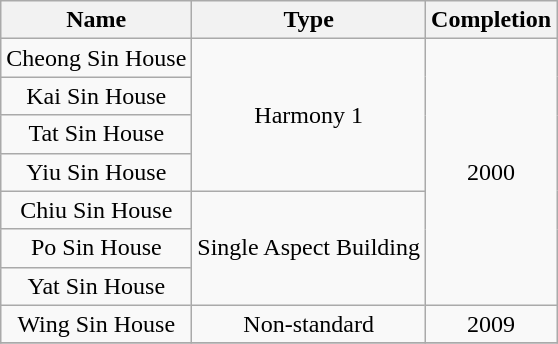<table class="wikitable" style="text-align: center">
<tr>
<th>Name</th>
<th>Type</th>
<th>Completion</th>
</tr>
<tr>
<td>Cheong Sin House</td>
<td rowspan="4">Harmony 1</td>
<td rowspan="7">2000</td>
</tr>
<tr>
<td>Kai Sin House</td>
</tr>
<tr>
<td>Tat Sin House</td>
</tr>
<tr>
<td>Yiu Sin House</td>
</tr>
<tr>
<td>Chiu Sin House</td>
<td rowspan="3">Single Aspect Building</td>
</tr>
<tr>
<td>Po Sin House</td>
</tr>
<tr>
<td>Yat Sin House</td>
</tr>
<tr>
<td>Wing Sin House</td>
<td rowspan="1">Non-standard</td>
<td rowspan="1">2009</td>
</tr>
<tr>
</tr>
</table>
